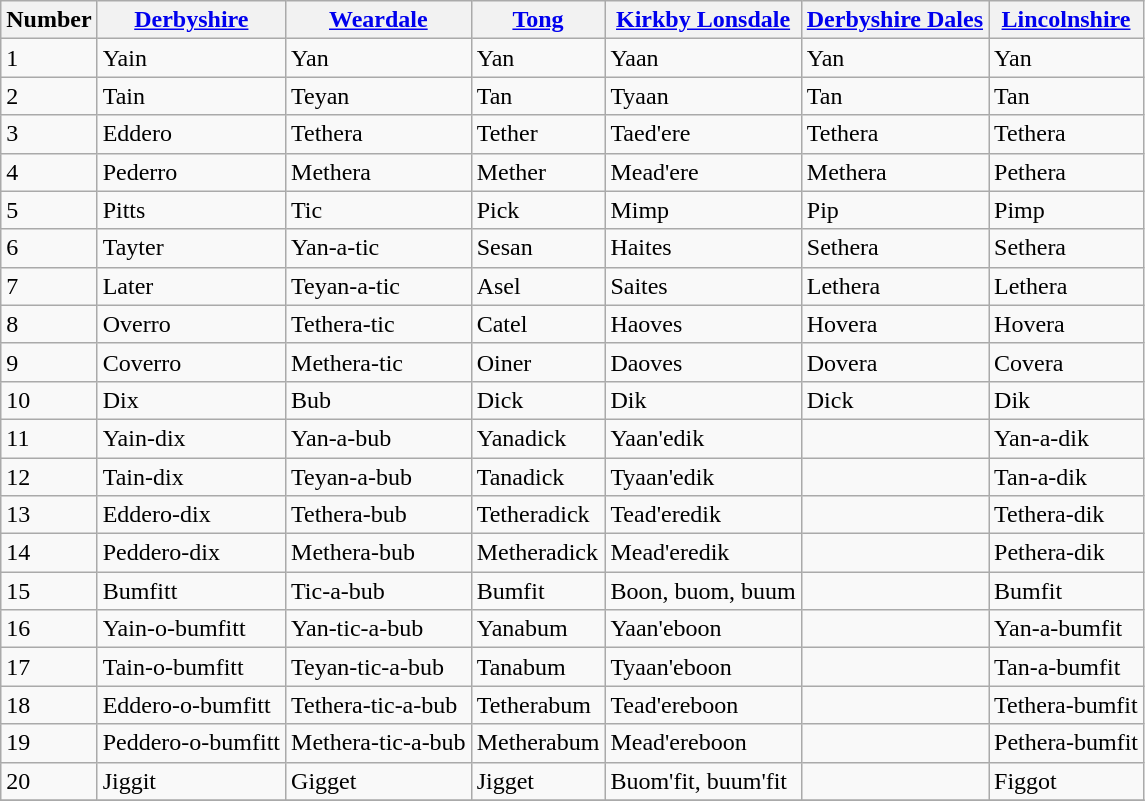<table class="wikitable">
<tr>
<th>Number</th>
<th><a href='#'>Derbyshire</a></th>
<th><a href='#'>Weardale</a></th>
<th><a href='#'>Tong</a></th>
<th><a href='#'>Kirkby Lonsdale</a></th>
<th><a href='#'>Derbyshire Dales</a></th>
<th><a href='#'>Lincolnshire</a></th>
</tr>
<tr>
<td>1</td>
<td>Yain</td>
<td>Yan</td>
<td>Yan</td>
<td>Yaan</td>
<td>Yan</td>
<td>Yan</td>
</tr>
<tr>
<td>2</td>
<td>Tain</td>
<td>Teyan</td>
<td>Tan</td>
<td>Tyaan</td>
<td>Tan</td>
<td>Tan</td>
</tr>
<tr>
<td>3</td>
<td>Eddero</td>
<td>Tethera</td>
<td>Tether</td>
<td>Taed'ere</td>
<td>Tethera</td>
<td>Tethera</td>
</tr>
<tr>
<td>4</td>
<td>Pederro</td>
<td>Methera</td>
<td>Mether</td>
<td>Mead'ere</td>
<td>Methera</td>
<td>Pethera</td>
</tr>
<tr>
<td>5</td>
<td>Pitts</td>
<td>Tic</td>
<td>Pick</td>
<td>Mimp</td>
<td>Pip</td>
<td>Pimp</td>
</tr>
<tr>
<td>6</td>
<td>Tayter</td>
<td>Yan-a-tic</td>
<td>Sesan</td>
<td>Haites</td>
<td>Sethera</td>
<td>Sethera</td>
</tr>
<tr>
<td>7</td>
<td>Later</td>
<td>Teyan-a-tic</td>
<td>Asel</td>
<td>Saites</td>
<td>Lethera</td>
<td>Lethera</td>
</tr>
<tr>
<td>8</td>
<td>Overro</td>
<td>Tethera-tic</td>
<td>Catel</td>
<td>Haoves</td>
<td>Hovera</td>
<td>Hovera</td>
</tr>
<tr>
<td>9</td>
<td>Coverro</td>
<td>Methera-tic</td>
<td>Oiner</td>
<td>Daoves</td>
<td>Dovera</td>
<td>Covera</td>
</tr>
<tr>
<td>10</td>
<td>Dix</td>
<td>Bub</td>
<td>Dick</td>
<td>Dik</td>
<td>Dick</td>
<td>Dik</td>
</tr>
<tr>
<td>11</td>
<td>Yain-dix</td>
<td>Yan-a-bub</td>
<td>Yanadick</td>
<td>Yaan'edik</td>
<td></td>
<td>Yan-a-dik</td>
</tr>
<tr>
<td>12</td>
<td>Tain-dix</td>
<td>Teyan-a-bub</td>
<td>Tanadick</td>
<td>Tyaan'edik</td>
<td></td>
<td>Tan-a-dik</td>
</tr>
<tr>
<td>13</td>
<td>Eddero-dix</td>
<td>Tethera-bub</td>
<td>Tetheradick</td>
<td>Tead'eredik</td>
<td></td>
<td>Tethera-dik</td>
</tr>
<tr>
<td>14</td>
<td>Peddero-dix</td>
<td>Methera-bub</td>
<td>Metheradick</td>
<td>Mead'eredik</td>
<td></td>
<td>Pethera-dik</td>
</tr>
<tr>
<td>15</td>
<td>Bumfitt</td>
<td>Tic-a-bub</td>
<td>Bumfit</td>
<td>Boon, buom, buum</td>
<td></td>
<td>Bumfit</td>
</tr>
<tr>
<td>16</td>
<td>Yain-o-bumfitt</td>
<td>Yan-tic-a-bub</td>
<td>Yanabum</td>
<td>Yaan'eboon</td>
<td></td>
<td>Yan-a-bumfit</td>
</tr>
<tr>
<td>17</td>
<td>Tain-o-bumfitt</td>
<td>Teyan-tic-a-bub</td>
<td>Tanabum</td>
<td>Tyaan'eboon</td>
<td></td>
<td>Tan-a-bumfit</td>
</tr>
<tr>
<td>18</td>
<td>Eddero-o-bumfitt</td>
<td>Tethera-tic-a-bub</td>
<td>Tetherabum</td>
<td>Tead'ereboon</td>
<td></td>
<td>Tethera-bumfit</td>
</tr>
<tr>
<td>19</td>
<td>Peddero-o-bumfitt</td>
<td>Methera-tic-a-bub</td>
<td>Metherabum</td>
<td>Mead'ereboon</td>
<td></td>
<td>Pethera-bumfit</td>
</tr>
<tr>
<td>20</td>
<td>Jiggit</td>
<td>Gigget</td>
<td>Jigget</td>
<td>Buom'fit, buum'fit</td>
<td></td>
<td>Figgot</td>
</tr>
<tr>
</tr>
</table>
